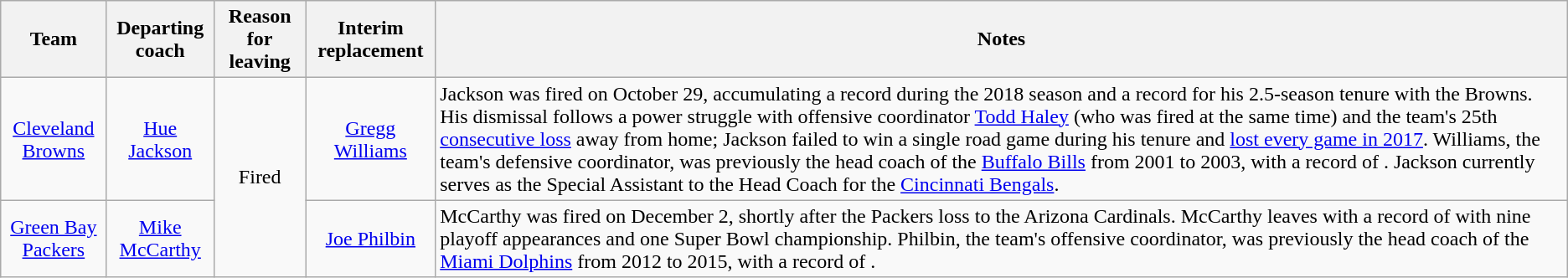<table class="wikitable">
<tr>
<th>Team</th>
<th>Departing coach</th>
<th class="unsortbale">Reason for leaving</th>
<th>Interim replacement</th>
<th>Notes</th>
</tr>
<tr>
<td style="text-align:center;"><a href='#'>Cleveland Browns</a></td>
<td style="text-align:center;"><a href='#'>Hue Jackson</a></td>
<td style="text-align:center;" rowspan="2">Fired</td>
<td style="text-align:center;"><a href='#'>Gregg Williams</a></td>
<td>Jackson was fired on October 29, accumulating a  record during the 2018 season and a  record for his 2.5-season tenure with the Browns. His dismissal follows a power struggle with offensive coordinator <a href='#'>Todd Haley</a> (who was fired at the same time) and the team's 25th <a href='#'>consecutive loss</a> away from home; Jackson failed to win a single road game during his tenure and <a href='#'>lost every game in 2017</a>. Williams, the team's defensive coordinator, was previously the head coach of the <a href='#'>Buffalo Bills</a> from 2001 to 2003, with a record of . Jackson currently serves as the Special Assistant to the Head Coach for the <a href='#'>Cincinnati Bengals</a>.</td>
</tr>
<tr>
<td style="text-align:center;"><a href='#'>Green Bay Packers</a></td>
<td style="text-align:center;"><a href='#'>Mike McCarthy</a></td>
<td style="text-align:center;"><a href='#'>Joe Philbin</a></td>
<td>McCarthy was fired on December 2, shortly after the Packers loss to the Arizona Cardinals. McCarthy leaves with a record of  with nine playoff appearances and one Super Bowl championship. Philbin, the team's offensive coordinator, was previously the head coach of the <a href='#'>Miami Dolphins</a> from 2012 to 2015, with a record of .</td>
</tr>
</table>
